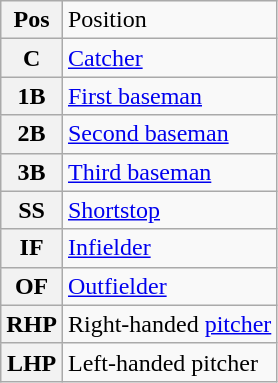<table class="wikitable plainrowheaders">
<tr>
<th scope="row">Pos</th>
<td>Position</td>
</tr>
<tr>
<th scope="row">C</th>
<td><a href='#'>Catcher</a></td>
</tr>
<tr>
<th scope="row">1B</th>
<td><a href='#'>First baseman</a></td>
</tr>
<tr>
<th scope="row">2B</th>
<td><a href='#'>Second baseman</a></td>
</tr>
<tr>
<th scope="row">3B</th>
<td><a href='#'>Third baseman</a></td>
</tr>
<tr>
<th scope="row">SS</th>
<td><a href='#'>Shortstop</a></td>
</tr>
<tr>
<th scope="row">IF</th>
<td><a href='#'>Infielder</a></td>
</tr>
<tr>
<th scope="row">OF</th>
<td><a href='#'>Outfielder</a></td>
</tr>
<tr>
<th scope="row">RHP</th>
<td>Right-handed <a href='#'>pitcher</a></td>
</tr>
<tr>
<th scope="row">LHP</th>
<td>Left-handed pitcher</td>
</tr>
</table>
